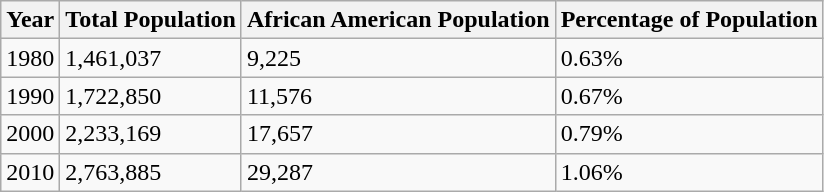<table class="wikitable">
<tr>
<th>Year</th>
<th>Total Population</th>
<th>African American Population</th>
<th>Percentage of Population</th>
</tr>
<tr>
<td>1980</td>
<td>1,461,037</td>
<td>9,225</td>
<td>0.63%</td>
</tr>
<tr>
<td>1990</td>
<td>1,722,850</td>
<td>11,576</td>
<td>0.67%</td>
</tr>
<tr>
<td>2000</td>
<td>2,233,169</td>
<td>17,657</td>
<td>0.79%</td>
</tr>
<tr>
<td>2010</td>
<td>2,763,885</td>
<td>29,287</td>
<td>1.06%</td>
</tr>
</table>
